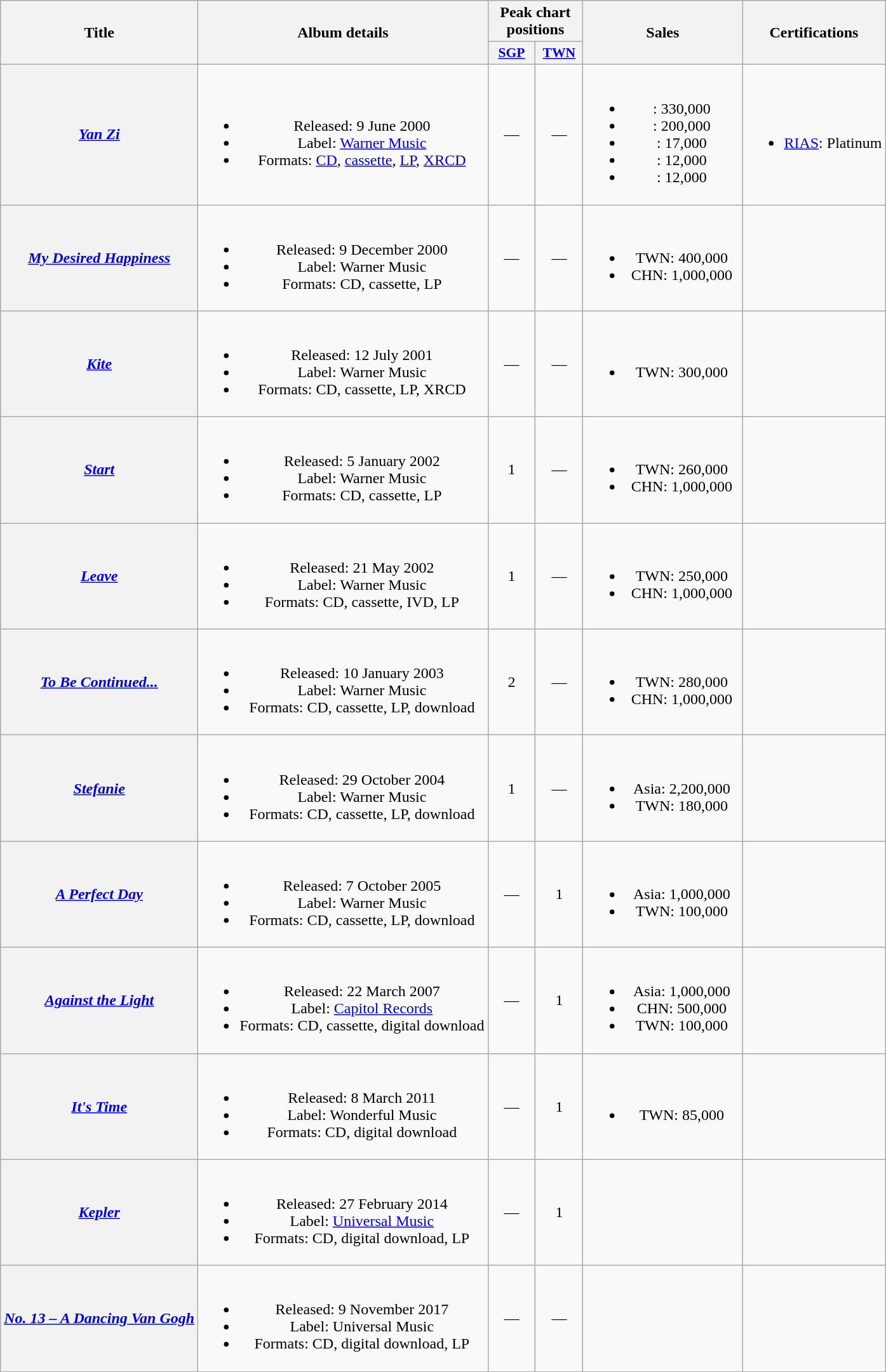<table class="wikitable plainrowheaders" style="text-align:center;">
<tr>
<th rowspan="2">Title</th>
<th rowspan="2">Album details</th>
<th colspan="2">Peak chart positions</th>
<th rowspan="2" scope="col" style="width:10em;">Sales</th>
<th rowspan="2">Certifications</th>
</tr>
<tr>
<th scope="col" style="width:3em;font-size:90%;"><a href='#'>SGP</a><br></th>
<th scope="col" style="width:3em;font-size:90%;"><a href='#'>TWN</a><br></th>
</tr>
<tr>
<th scope="row"><em><a href='#'>Yan Zi</a></em></th>
<td><br><ul><li>Released: 9 June 2000</li><li>Label: <a href='#'>Warner Music</a></li><li>Formats: <a href='#'>CD</a>, <a href='#'>cassette</a>, <a href='#'>LP</a>, <a href='#'>XRCD</a></li></ul></td>
<td>—</td>
<td>—</td>
<td><br><ul><li>: 330,000</li><li>: 200,000</li><li>: 17,000</li><li>: 12,000</li><li>: 12,000</li></ul></td>
<td><br><ul><li><a href='#'>RIAS</a>: Platinum</li></ul></td>
</tr>
<tr>
<th scope="row"><em><a href='#'>My Desired Happiness</a></em></th>
<td><br><ul><li>Released: 9 December 2000</li><li>Label: Warner Music</li><li>Formats: CD, cassette, LP</li></ul></td>
<td>—</td>
<td>—</td>
<td><br><ul><li>TWN: 400,000</li><li>CHN: 1,000,000</li></ul></td>
<td></td>
</tr>
<tr>
<th scope="row"><em><a href='#'>Kite</a></em></th>
<td><br><ul><li>Released: 12 July 2001</li><li>Label: Warner Music</li><li>Formats: CD, cassette, LP, XRCD</li></ul></td>
<td>—</td>
<td>—</td>
<td><br><ul><li>TWN: 300,000</li></ul></td>
<td></td>
</tr>
<tr>
<th scope="row"><em><a href='#'>Start</a></em></th>
<td><br><ul><li>Released: 5 January 2002</li><li>Label: Warner Music</li><li>Formats: CD, cassette, LP</li></ul></td>
<td>1</td>
<td>—</td>
<td><br><ul><li>TWN: 260,000</li><li>CHN: 1,000,000</li></ul></td>
<td></td>
</tr>
<tr>
<th scope="row"><em><a href='#'>Leave</a></em></th>
<td><br><ul><li>Released: 21 May 2002</li><li>Label: Warner Music</li><li>Formats: CD, cassette, IVD, LP</li></ul></td>
<td>1</td>
<td>—</td>
<td><br><ul><li>TWN: 250,000</li><li>CHN: 1,000,000</li></ul></td>
<td></td>
</tr>
<tr>
<th scope="row"><em><a href='#'>To Be Continued...</a></em></th>
<td><br><ul><li>Released: 10 January 2003</li><li>Label: Warner Music</li><li>Formats: CD, cassette, LP, download</li></ul></td>
<td>2</td>
<td>—</td>
<td><br><ul><li>TWN: 280,000</li><li>CHN: 1,000,000</li></ul></td>
<td></td>
</tr>
<tr>
<th scope="row"><em><a href='#'>Stefanie</a></em></th>
<td><br><ul><li>Released: 29 October 2004</li><li>Label: Warner Music</li><li>Formats: CD, cassette, LP, download</li></ul></td>
<td>1</td>
<td>—</td>
<td><br><ul><li>Asia: 2,200,000</li><li>TWN: 180,000</li></ul></td>
<td></td>
</tr>
<tr>
<th scope="row"><em><a href='#'>A Perfect Day</a></em></th>
<td><br><ul><li>Released: 7 October 2005</li><li>Label: Warner Music</li><li>Formats: CD, cassette, LP, download</li></ul></td>
<td>—</td>
<td>1</td>
<td><br><ul><li>Asia: 1,000,000</li><li>TWN: 100,000</li></ul></td>
<td></td>
</tr>
<tr>
<th scope="row"><em><a href='#'>Against the Light</a></em></th>
<td><br><ul><li>Released: 22 March 2007</li><li>Label: <a href='#'>Capitol Records</a></li><li>Formats: CD, cassette, digital download</li></ul></td>
<td>—</td>
<td>1</td>
<td><br><ul><li>Asia: 1,000,000</li><li>CHN: 500,000</li><li>TWN: 100,000</li></ul></td>
<td></td>
</tr>
<tr>
<th scope="row"><em><a href='#'>It's Time</a></em></th>
<td><br><ul><li>Released: 8 March 2011</li><li>Label: Wonderful Music</li><li>Formats: CD, digital download</li></ul></td>
<td>—</td>
<td>1</td>
<td><br><ul><li>TWN: 85,000</li></ul></td>
<td></td>
</tr>
<tr>
<th scope="row"><em><a href='#'>Kepler</a></em></th>
<td><br><ul><li>Released: 27 February 2014</li><li>Label: <a href='#'>Universal Music</a></li><li>Formats: CD, digital download, LP</li></ul></td>
<td>—</td>
<td>1</td>
<td></td>
<td></td>
</tr>
<tr>
<th scope="row"><em><a href='#'>No. 13 – A Dancing Van Gogh</a></em></th>
<td><br><ul><li>Released: 9 November 2017</li><li>Label: Universal Music</li><li>Formats: CD, digital download, LP</li></ul></td>
<td>—</td>
<td>—</td>
<td></td>
<td></td>
</tr>
</table>
